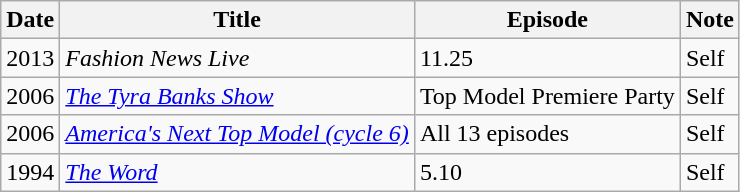<table class="wikitable">
<tr>
<th>Date</th>
<th>Title</th>
<th>Episode</th>
<th>Note</th>
</tr>
<tr>
<td>2013</td>
<td><em>Fashion News Live</em></td>
<td>11.25</td>
<td>Self</td>
</tr>
<tr>
<td>2006</td>
<td><em><a href='#'>The Tyra Banks Show</a></em></td>
<td>Top Model Premiere Party</td>
<td>Self</td>
</tr>
<tr>
<td>2006</td>
<td><em><a href='#'>America's Next Top Model (cycle 6)</a></em></td>
<td>All 13 episodes</td>
<td>Self</td>
</tr>
<tr>
<td>1994</td>
<td><em><a href='#'>The Word</a></em></td>
<td>5.10</td>
<td>Self</td>
</tr>
</table>
